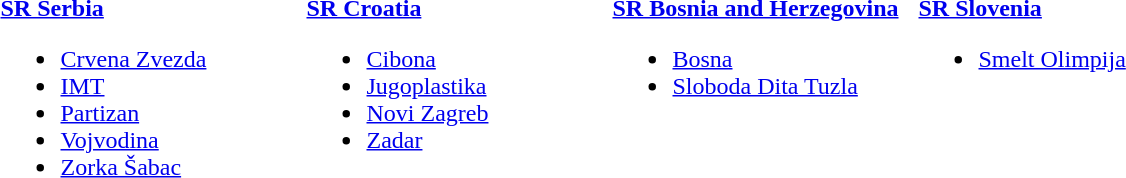<table>
<tr>
<td style="width:200px; vertical-align:top;"><br><strong> <a href='#'>SR Serbia</a></strong><ul><li><a href='#'>Crvena Zvezda</a></li><li><a href='#'>IMT</a></li><li><a href='#'>Partizan</a></li><li><a href='#'>Vojvodina</a></li><li><a href='#'>Zorka Šabac</a></li></ul></td>
<td style="width:200px; vertical-align:top;"><br><strong> <a href='#'>SR Croatia</a></strong><ul><li><a href='#'>Cibona</a></li><li><a href='#'>Jugoplastika</a></li><li><a href='#'>Novi Zagreb</a></li><li><a href='#'>Zadar</a></li></ul></td>
<td style="width:200px; vertical-align:top;"><br><strong> <a href='#'>SR Bosnia and Herzegovina</a></strong><ul><li><a href='#'>Bosna</a></li><li><a href='#'>Sloboda Dita Tuzla</a></li></ul></td>
<td style="width:200px; vertical-align:top;"><br><strong> <a href='#'>SR Slovenia</a></strong><ul><li><a href='#'>Smelt Olimpija</a></li></ul></td>
</tr>
</table>
